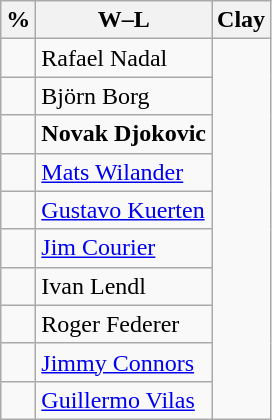<table class="wikitable" style="display:inline-table;">
<tr>
<th>%</th>
<th>W–L</th>
<th>Clay</th>
</tr>
<tr>
<td></td>
<td> Rafael Nadal</td>
</tr>
<tr>
<td></td>
<td> Björn Borg</td>
</tr>
<tr>
<td></td>
<td><strong> Novak Djokovic</strong></td>
</tr>
<tr>
<td></td>
<td> <a href='#'>Mats Wilander</a></td>
</tr>
<tr>
<td></td>
<td> <a href='#'>Gustavo Kuerten</a></td>
</tr>
<tr>
<td></td>
<td> <a href='#'>Jim Courier</a></td>
</tr>
<tr>
<td></td>
<td> Ivan Lendl</td>
</tr>
<tr>
<td></td>
<td> Roger Federer</td>
</tr>
<tr>
<td></td>
<td> <a href='#'>Jimmy Connors</a></td>
</tr>
<tr>
<td></td>
<td> <a href='#'>Guillermo Vilas</a><br></td>
</tr>
</table>
